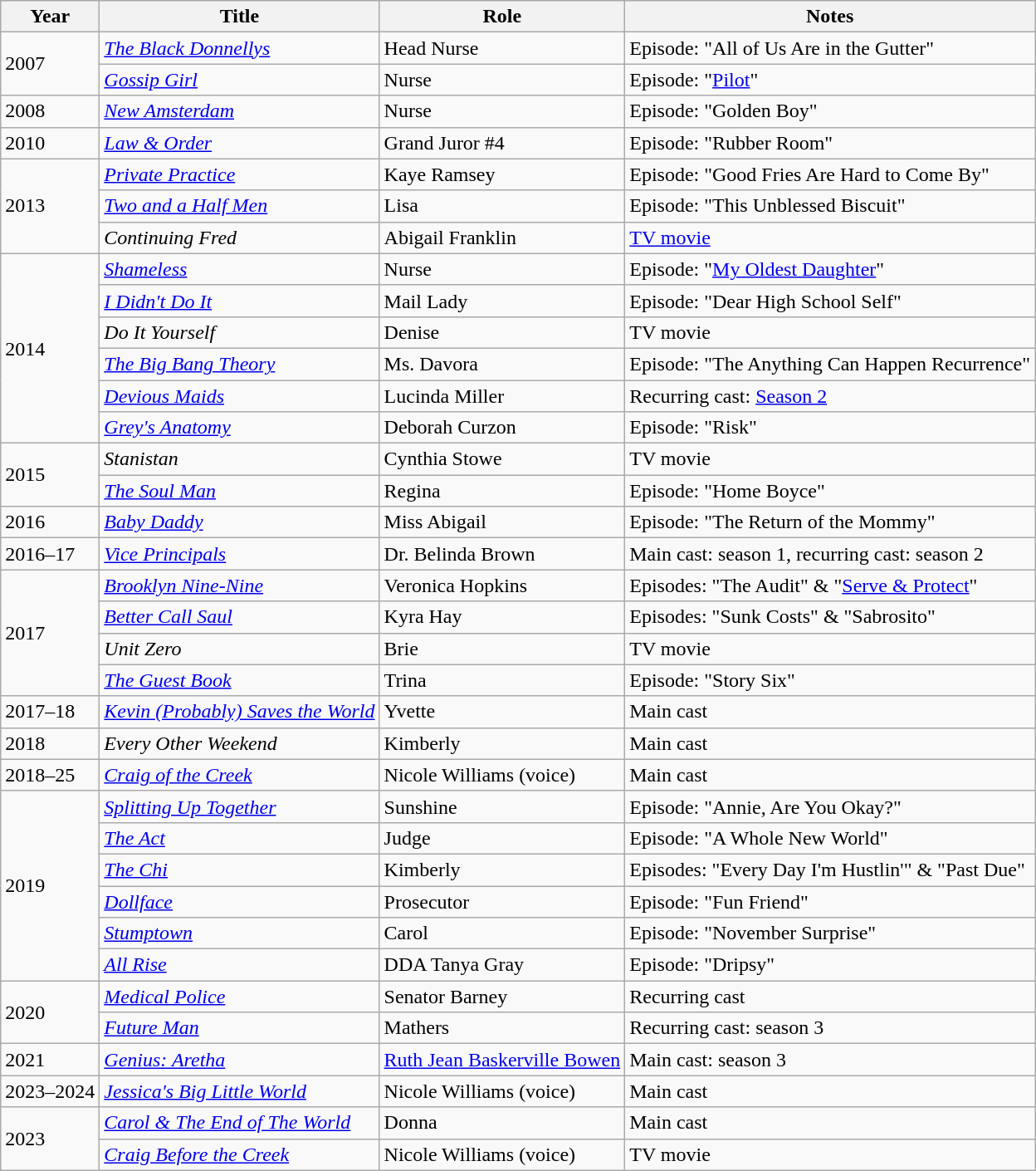<table class="wikitable sortable">
<tr>
<th scope="col">Year</th>
<th scope="col">Title</th>
<th scope="col">Role</th>
<th scope="col" class="unsortable">Notes</th>
</tr>
<tr>
<td rowspan="2">2007</td>
<td><em><a href='#'>The Black Donnellys</a></em></td>
<td>Head Nurse</td>
<td>Episode: "All of Us Are in the Gutter"</td>
</tr>
<tr>
<td><em><a href='#'>Gossip Girl</a></em></td>
<td>Nurse</td>
<td>Episode: "<a href='#'>Pilot</a>"</td>
</tr>
<tr>
<td>2008</td>
<td><em><a href='#'>New Amsterdam</a></em></td>
<td>Nurse</td>
<td>Episode: "Golden Boy"</td>
</tr>
<tr>
<td>2010</td>
<td><em><a href='#'>Law & Order</a></em></td>
<td>Grand Juror #4</td>
<td>Episode: "Rubber Room"</td>
</tr>
<tr>
<td rowspan="3">2013</td>
<td><em><a href='#'>Private Practice</a></em></td>
<td>Kaye Ramsey</td>
<td>Episode: "Good Fries Are Hard to Come By"</td>
</tr>
<tr>
<td><em><a href='#'>Two and a Half Men</a></em></td>
<td>Lisa</td>
<td>Episode: "This Unblessed Biscuit"</td>
</tr>
<tr>
<td><em>Continuing Fred</em></td>
<td>Abigail Franklin</td>
<td><a href='#'>TV movie</a></td>
</tr>
<tr>
<td rowspan="6">2014</td>
<td><em><a href='#'>Shameless</a></em></td>
<td>Nurse</td>
<td>Episode: "<a href='#'>My Oldest Daughter</a>"</td>
</tr>
<tr>
<td><em><a href='#'>I Didn't Do It</a> </em></td>
<td>Mail Lady</td>
<td>Episode: "Dear High School Self"</td>
</tr>
<tr>
<td><em>Do It Yourself</em></td>
<td>Denise</td>
<td>TV movie</td>
</tr>
<tr>
<td><em><a href='#'>The Big Bang Theory</a></em></td>
<td>Ms. Davora</td>
<td>Episode: "The Anything Can Happen Recurrence"</td>
</tr>
<tr>
<td><em><a href='#'>Devious Maids</a></em></td>
<td>Lucinda Miller</td>
<td>Recurring cast: <a href='#'>Season 2</a></td>
</tr>
<tr>
<td><em><a href='#'>Grey's Anatomy</a></em></td>
<td>Deborah Curzon</td>
<td>Episode: "Risk"</td>
</tr>
<tr>
<td rowspan="2">2015</td>
<td><em>Stanistan</em></td>
<td>Cynthia Stowe</td>
<td>TV movie</td>
</tr>
<tr>
<td><em><a href='#'>The Soul Man</a></em></td>
<td>Regina</td>
<td>Episode: "Home Boyce"</td>
</tr>
<tr>
<td>2016</td>
<td><em><a href='#'>Baby Daddy</a></em></td>
<td>Miss Abigail</td>
<td>Episode: "The Return of the Mommy"</td>
</tr>
<tr>
<td>2016–17</td>
<td><em><a href='#'>Vice Principals</a></em></td>
<td>Dr. Belinda Brown</td>
<td>Main cast: season 1, recurring cast: season 2</td>
</tr>
<tr>
<td rowspan="4">2017</td>
<td><em><a href='#'>Brooklyn Nine-Nine</a></em></td>
<td>Veronica Hopkins</td>
<td>Episodes: "The Audit" & "<a href='#'>Serve & Protect</a>"</td>
</tr>
<tr>
<td><em><a href='#'>Better Call Saul</a></em></td>
<td>Kyra Hay</td>
<td>Episodes: "Sunk Costs" & "Sabrosito"</td>
</tr>
<tr>
<td><em>Unit Zero</em></td>
<td>Brie</td>
<td>TV movie</td>
</tr>
<tr>
<td><em><a href='#'>The Guest Book</a></em></td>
<td>Trina</td>
<td>Episode: "Story Six"</td>
</tr>
<tr>
<td>2017–18</td>
<td><em><a href='#'>Kevin (Probably) Saves the World</a></em></td>
<td>Yvette</td>
<td>Main cast</td>
</tr>
<tr>
<td>2018</td>
<td><em>Every Other Weekend</em></td>
<td>Kimberly</td>
<td>Main cast</td>
</tr>
<tr>
<td>2018–25</td>
<td><em><a href='#'>Craig of the Creek</a></em></td>
<td>Nicole Williams (voice)</td>
<td>Main cast</td>
</tr>
<tr>
<td rowspan="6">2019</td>
<td><em><a href='#'>Splitting Up Together</a></em></td>
<td>Sunshine</td>
<td>Episode: "Annie, Are You Okay?"</td>
</tr>
<tr>
<td><em><a href='#'>The Act</a></em></td>
<td>Judge</td>
<td>Episode: "A Whole New World"</td>
</tr>
<tr>
<td><em><a href='#'>The Chi</a></em></td>
<td>Kimberly</td>
<td>Episodes: "Every Day I'm Hustlin'" & "Past Due"</td>
</tr>
<tr>
<td><em><a href='#'>Dollface</a></em></td>
<td>Prosecutor</td>
<td>Episode: "Fun Friend"</td>
</tr>
<tr>
<td><em><a href='#'>Stumptown</a></em></td>
<td>Carol</td>
<td>Episode: "November Surprise"</td>
</tr>
<tr>
<td><em><a href='#'>All Rise</a></em></td>
<td>DDA Tanya Gray</td>
<td>Episode: "Dripsy"</td>
</tr>
<tr>
<td rowspan="2">2020</td>
<td><em><a href='#'>Medical Police</a></em></td>
<td>Senator Barney</td>
<td>Recurring cast</td>
</tr>
<tr>
<td><em><a href='#'>Future Man</a></em></td>
<td>Mathers</td>
<td>Recurring cast: season 3</td>
</tr>
<tr>
<td>2021</td>
<td><em><a href='#'>Genius: Aretha</a></em></td>
<td><a href='#'>Ruth Jean Baskerville Bowen</a></td>
<td>Main cast: season 3</td>
</tr>
<tr>
<td>2023–2024</td>
<td><em><a href='#'>Jessica's Big Little World</a></em></td>
<td>Nicole Williams (voice)</td>
<td>Main cast</td>
</tr>
<tr>
<td rowspan="2">2023</td>
<td><em><a href='#'>Carol & The End of The World</a></em></td>
<td>Donna</td>
<td>Main cast</td>
</tr>
<tr>
<td><em><a href='#'>Craig Before the Creek</a></em></td>
<td>Nicole Williams (voice)</td>
<td>TV movie</td>
</tr>
</table>
